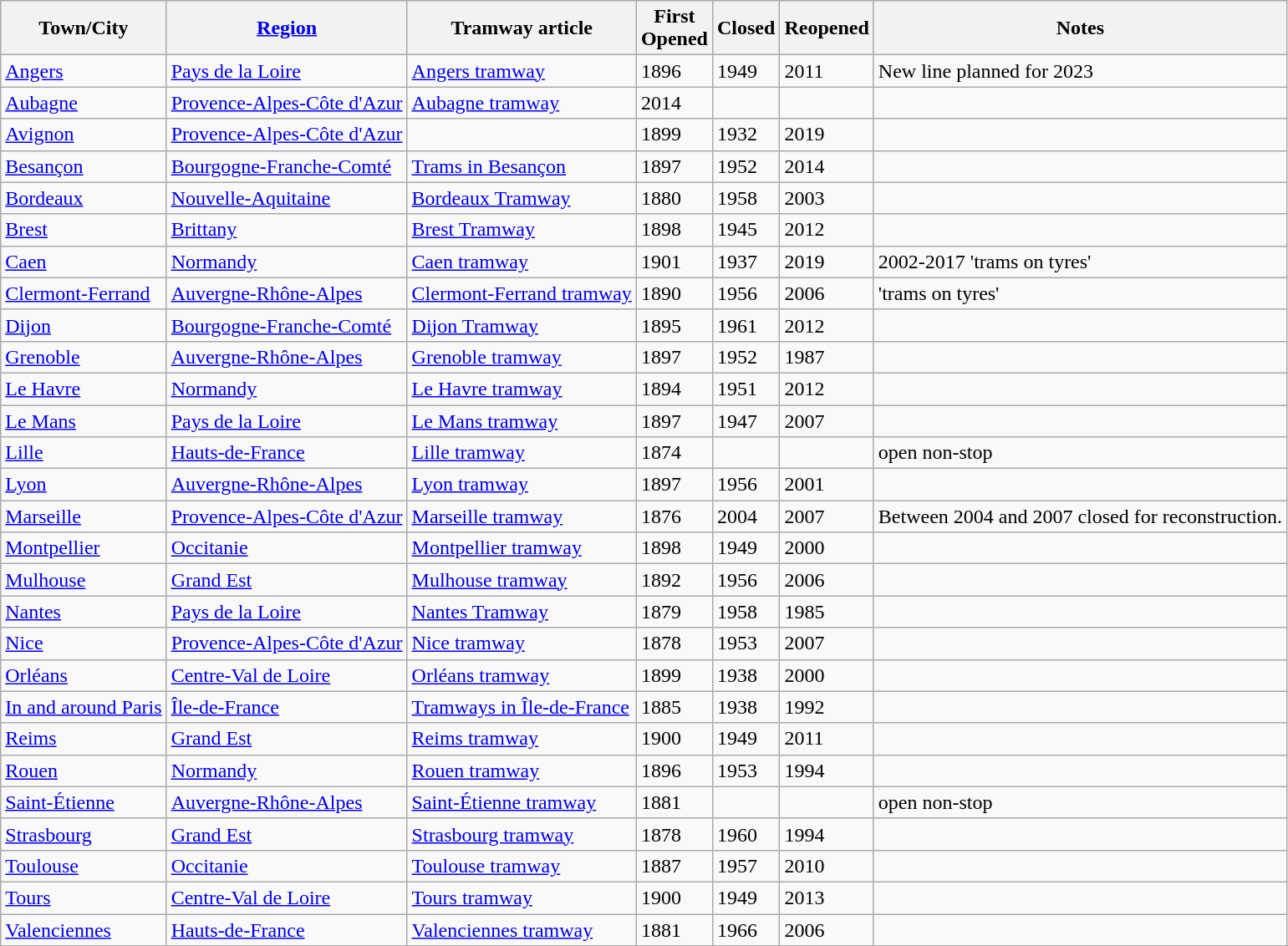<table class="wikitable sortable">
<tr>
<th>Town/City</th>
<th><a href='#'>Region</a></th>
<th>Tramway article</th>
<th>First<br>Opened</th>
<th>Closed</th>
<th>Reopened</th>
<th>Notes</th>
</tr>
<tr>
<td><a href='#'>Angers</a></td>
<td><a href='#'>Pays de la Loire</a></td>
<td><a href='#'>Angers tramway</a></td>
<td>1896</td>
<td>1949</td>
<td>2011</td>
<td>New line planned for 2023</td>
</tr>
<tr>
<td><a href='#'>Aubagne</a></td>
<td><a href='#'>Provence-Alpes-Côte d'Azur</a></td>
<td><a href='#'>Aubagne tramway</a></td>
<td>2014</td>
<td></td>
<td></td>
<td></td>
</tr>
<tr>
<td><a href='#'>Avignon</a></td>
<td><a href='#'>Provence-Alpes-Côte d'Azur</a></td>
<td></td>
<td>1899</td>
<td>1932</td>
<td>2019</td>
<td></td>
</tr>
<tr>
<td><a href='#'>Besançon</a></td>
<td><a href='#'>Bourgogne-Franche-Comté</a></td>
<td><a href='#'>Trams in Besançon</a></td>
<td>1897</td>
<td>1952</td>
<td>2014</td>
<td></td>
</tr>
<tr>
<td><a href='#'>Bordeaux</a></td>
<td><a href='#'>Nouvelle-Aquitaine</a></td>
<td><a href='#'>Bordeaux Tramway</a></td>
<td>1880</td>
<td>1958</td>
<td>2003</td>
<td></td>
</tr>
<tr>
<td><a href='#'>Brest</a></td>
<td><a href='#'>Brittany</a></td>
<td><a href='#'>Brest Tramway</a></td>
<td>1898</td>
<td>1945</td>
<td>2012</td>
<td></td>
</tr>
<tr>
<td><a href='#'>Caen</a></td>
<td><a href='#'>Normandy</a></td>
<td><a href='#'>Caen tramway</a></td>
<td>1901</td>
<td>1937</td>
<td>2019</td>
<td>2002-2017 'trams on tyres'</td>
</tr>
<tr>
<td><a href='#'>Clermont-Ferrand</a></td>
<td><a href='#'>Auvergne-Rhône-Alpes</a></td>
<td><a href='#'>Clermont-Ferrand tramway</a></td>
<td>1890</td>
<td>1956</td>
<td>2006</td>
<td>'trams on tyres'</td>
</tr>
<tr>
<td><a href='#'>Dijon</a></td>
<td><a href='#'>Bourgogne-Franche-Comté</a></td>
<td><a href='#'>Dijon Tramway</a></td>
<td>1895</td>
<td>1961</td>
<td>2012</td>
<td></td>
</tr>
<tr>
<td><a href='#'>Grenoble</a></td>
<td><a href='#'>Auvergne-Rhône-Alpes</a></td>
<td><a href='#'>Grenoble tramway</a></td>
<td>1897</td>
<td>1952</td>
<td>1987</td>
<td></td>
</tr>
<tr>
<td><a href='#'>Le Havre</a></td>
<td><a href='#'>Normandy</a></td>
<td><a href='#'>Le Havre tramway</a></td>
<td>1894</td>
<td>1951</td>
<td>2012</td>
<td></td>
</tr>
<tr>
<td><a href='#'>Le Mans</a></td>
<td><a href='#'>Pays de la Loire</a></td>
<td><a href='#'>Le Mans tramway</a></td>
<td>1897</td>
<td>1947</td>
<td>2007</td>
<td></td>
</tr>
<tr>
<td><a href='#'>Lille</a></td>
<td><a href='#'>Hauts-de-France</a></td>
<td><a href='#'>Lille tramway</a></td>
<td>1874</td>
<td></td>
<td></td>
<td>open non-stop</td>
</tr>
<tr>
<td><a href='#'>Lyon</a></td>
<td><a href='#'>Auvergne-Rhône-Alpes</a></td>
<td><a href='#'>Lyon tramway</a></td>
<td>1897</td>
<td>1956</td>
<td>2001</td>
<td></td>
</tr>
<tr>
<td><a href='#'>Marseille</a></td>
<td><a href='#'>Provence-Alpes-Côte d'Azur</a></td>
<td><a href='#'>Marseille tramway</a></td>
<td>1876</td>
<td>2004</td>
<td>2007</td>
<td>Between 2004 and 2007 closed for reconstruction.</td>
</tr>
<tr>
<td><a href='#'>Montpellier</a></td>
<td><a href='#'>Occitanie</a></td>
<td><a href='#'>Montpellier tramway</a></td>
<td>1898</td>
<td>1949</td>
<td>2000</td>
<td></td>
</tr>
<tr>
<td><a href='#'>Mulhouse</a></td>
<td><a href='#'>Grand Est</a></td>
<td><a href='#'>Mulhouse tramway</a></td>
<td>1892</td>
<td>1956</td>
<td>2006</td>
<td></td>
</tr>
<tr>
<td><a href='#'>Nantes</a></td>
<td><a href='#'>Pays de la Loire</a></td>
<td><a href='#'>Nantes Tramway</a></td>
<td>1879</td>
<td>1958</td>
<td>1985</td>
<td></td>
</tr>
<tr>
<td><a href='#'>Nice</a></td>
<td><a href='#'>Provence-Alpes-Côte d'Azur</a></td>
<td><a href='#'>Nice tramway</a></td>
<td>1878</td>
<td>1953</td>
<td>2007</td>
<td></td>
</tr>
<tr>
<td><a href='#'>Orléans</a></td>
<td><a href='#'>Centre-Val de Loire</a></td>
<td><a href='#'>Orléans tramway</a></td>
<td>1899</td>
<td>1938</td>
<td>2000</td>
<td></td>
</tr>
<tr>
<td><a href='#'>In and around Paris</a></td>
<td><a href='#'>Île-de-France</a></td>
<td><a href='#'>Tramways in Île-de-France</a></td>
<td>1885</td>
<td>1938</td>
<td>1992</td>
<td></td>
</tr>
<tr>
<td><a href='#'>Reims</a></td>
<td><a href='#'>Grand Est</a></td>
<td><a href='#'>Reims tramway</a></td>
<td>1900</td>
<td>1949</td>
<td>2011</td>
<td></td>
</tr>
<tr>
<td><a href='#'>Rouen</a></td>
<td><a href='#'>Normandy</a></td>
<td><a href='#'>Rouen tramway</a></td>
<td>1896</td>
<td>1953</td>
<td>1994</td>
<td></td>
</tr>
<tr>
<td><a href='#'>Saint-Étienne</a></td>
<td><a href='#'>Auvergne-Rhône-Alpes</a></td>
<td><a href='#'>Saint-Étienne tramway</a></td>
<td>1881</td>
<td></td>
<td></td>
<td>open non-stop</td>
</tr>
<tr>
<td><a href='#'>Strasbourg</a></td>
<td><a href='#'>Grand Est</a></td>
<td><a href='#'>Strasbourg tramway</a></td>
<td>1878</td>
<td>1960</td>
<td>1994</td>
<td></td>
</tr>
<tr>
<td><a href='#'>Toulouse</a></td>
<td><a href='#'>Occitanie</a></td>
<td><a href='#'>Toulouse tramway</a></td>
<td>1887</td>
<td>1957</td>
<td>2010</td>
<td></td>
</tr>
<tr>
<td><a href='#'>Tours</a></td>
<td><a href='#'>Centre-Val de Loire</a></td>
<td><a href='#'>Tours tramway</a></td>
<td>1900</td>
<td>1949</td>
<td>2013</td>
<td></td>
</tr>
<tr>
<td><a href='#'>Valenciennes</a></td>
<td><a href='#'>Hauts-de-France</a></td>
<td><a href='#'>Valenciennes tramway</a></td>
<td>1881</td>
<td>1966</td>
<td>2006</td>
<td></td>
</tr>
</table>
